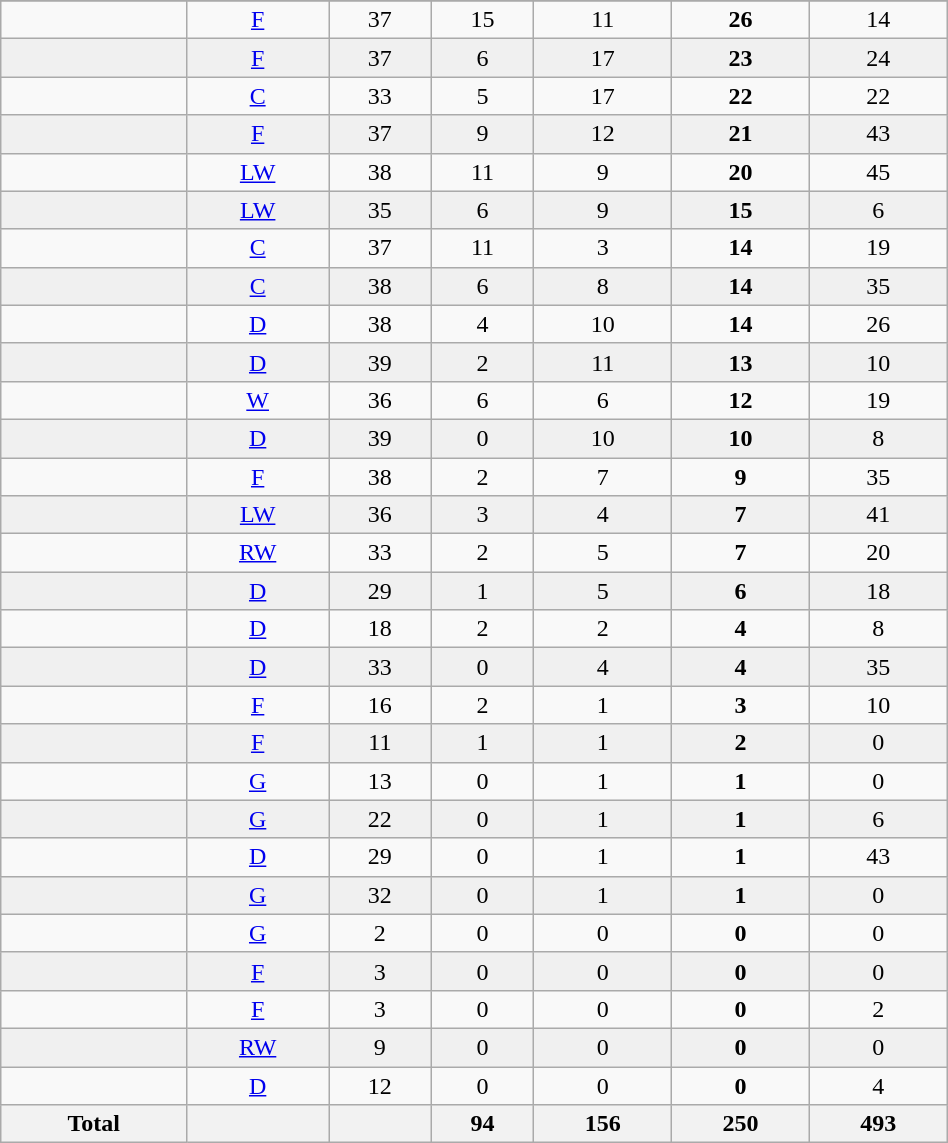<table class="wikitable sortable" width ="50%">
<tr align="center">
</tr>
<tr align="center" bgcolor="">
<td></td>
<td><a href='#'>F</a></td>
<td>37</td>
<td>15</td>
<td>11</td>
<td><strong>26</strong></td>
<td>14</td>
</tr>
<tr align="center" bgcolor="f0f0f0">
<td></td>
<td><a href='#'>F</a></td>
<td>37</td>
<td>6</td>
<td>17</td>
<td><strong>23</strong></td>
<td>24</td>
</tr>
<tr align="center" bgcolor="">
<td></td>
<td><a href='#'>C</a></td>
<td>33</td>
<td>5</td>
<td>17</td>
<td><strong>22</strong></td>
<td>22</td>
</tr>
<tr align="center" bgcolor="f0f0f0">
<td></td>
<td><a href='#'>F</a></td>
<td>37</td>
<td>9</td>
<td>12</td>
<td><strong>21</strong></td>
<td>43</td>
</tr>
<tr align="center" bgcolor="">
<td></td>
<td><a href='#'>LW</a></td>
<td>38</td>
<td>11</td>
<td>9</td>
<td><strong>20</strong></td>
<td>45</td>
</tr>
<tr align="center" bgcolor="f0f0f0">
<td></td>
<td><a href='#'>LW</a></td>
<td>35</td>
<td>6</td>
<td>9</td>
<td><strong>15</strong></td>
<td>6</td>
</tr>
<tr align="center" bgcolor="">
<td></td>
<td><a href='#'>C</a></td>
<td>37</td>
<td>11</td>
<td>3</td>
<td><strong>14</strong></td>
<td>19</td>
</tr>
<tr align="center" bgcolor="f0f0f0">
<td></td>
<td><a href='#'>C</a></td>
<td>38</td>
<td>6</td>
<td>8</td>
<td><strong>14</strong></td>
<td>35</td>
</tr>
<tr align="center" bgcolor="">
<td></td>
<td><a href='#'>D</a></td>
<td>38</td>
<td>4</td>
<td>10</td>
<td><strong>14</strong></td>
<td>26</td>
</tr>
<tr align="center" bgcolor="f0f0f0">
<td></td>
<td><a href='#'>D</a></td>
<td>39</td>
<td>2</td>
<td>11</td>
<td><strong>13</strong></td>
<td>10</td>
</tr>
<tr align="center" bgcolor="">
<td></td>
<td><a href='#'>W</a></td>
<td>36</td>
<td>6</td>
<td>6</td>
<td><strong>12</strong></td>
<td>19</td>
</tr>
<tr align="center" bgcolor="f0f0f0">
<td></td>
<td><a href='#'>D</a></td>
<td>39</td>
<td>0</td>
<td>10</td>
<td><strong>10</strong></td>
<td>8</td>
</tr>
<tr align="center" bgcolor="">
<td></td>
<td><a href='#'>F</a></td>
<td>38</td>
<td>2</td>
<td>7</td>
<td><strong>9</strong></td>
<td>35</td>
</tr>
<tr align="center" bgcolor="f0f0f0">
<td></td>
<td><a href='#'>LW</a></td>
<td>36</td>
<td>3</td>
<td>4</td>
<td><strong>7</strong></td>
<td>41</td>
</tr>
<tr align="center" bgcolor="">
<td></td>
<td><a href='#'>RW</a></td>
<td>33</td>
<td>2</td>
<td>5</td>
<td><strong>7</strong></td>
<td>20</td>
</tr>
<tr align="center" bgcolor="f0f0f0">
<td></td>
<td><a href='#'>D</a></td>
<td>29</td>
<td>1</td>
<td>5</td>
<td><strong>6</strong></td>
<td>18</td>
</tr>
<tr align="center" bgcolor="">
<td></td>
<td><a href='#'>D</a></td>
<td>18</td>
<td>2</td>
<td>2</td>
<td><strong>4</strong></td>
<td>8</td>
</tr>
<tr align="center" bgcolor="f0f0f0">
<td></td>
<td><a href='#'>D</a></td>
<td>33</td>
<td>0</td>
<td>4</td>
<td><strong>4</strong></td>
<td>35</td>
</tr>
<tr align="center" bgcolor="">
<td></td>
<td><a href='#'>F</a></td>
<td>16</td>
<td>2</td>
<td>1</td>
<td><strong>3</strong></td>
<td>10</td>
</tr>
<tr align="center" bgcolor="f0f0f0">
<td></td>
<td><a href='#'>F</a></td>
<td>11</td>
<td>1</td>
<td>1</td>
<td><strong>2</strong></td>
<td>0</td>
</tr>
<tr align="center" bgcolor="">
<td></td>
<td><a href='#'>G</a></td>
<td>13</td>
<td>0</td>
<td>1</td>
<td><strong>1</strong></td>
<td>0</td>
</tr>
<tr align="center" bgcolor="f0f0f0">
<td></td>
<td><a href='#'>G</a></td>
<td>22</td>
<td>0</td>
<td>1</td>
<td><strong>1</strong></td>
<td>6</td>
</tr>
<tr align="center" bgcolor="">
<td></td>
<td><a href='#'>D</a></td>
<td>29</td>
<td>0</td>
<td>1</td>
<td><strong>1</strong></td>
<td>43</td>
</tr>
<tr align="center" bgcolor="f0f0f0">
<td></td>
<td><a href='#'>G</a></td>
<td>32</td>
<td>0</td>
<td>1</td>
<td><strong>1</strong></td>
<td>0</td>
</tr>
<tr align="center" bgcolor="">
<td></td>
<td><a href='#'>G</a></td>
<td>2</td>
<td>0</td>
<td>0</td>
<td><strong>0</strong></td>
<td>0</td>
</tr>
<tr align="center" bgcolor="f0f0f0">
<td></td>
<td><a href='#'>F</a></td>
<td>3</td>
<td>0</td>
<td>0</td>
<td><strong>0</strong></td>
<td>0</td>
</tr>
<tr align="center" bgcolor="">
<td></td>
<td><a href='#'>F</a></td>
<td>3</td>
<td>0</td>
<td>0</td>
<td><strong>0</strong></td>
<td>2</td>
</tr>
<tr align="center" bgcolor="f0f0f0">
<td></td>
<td><a href='#'>RW</a></td>
<td>9</td>
<td>0</td>
<td>0</td>
<td><strong>0</strong></td>
<td>0</td>
</tr>
<tr align="center" bgcolor="">
<td></td>
<td><a href='#'>D</a></td>
<td>12</td>
<td>0</td>
<td>0</td>
<td><strong>0</strong></td>
<td>4</td>
</tr>
<tr>
<th>Total</th>
<th></th>
<th></th>
<th>94</th>
<th>156</th>
<th>250</th>
<th>493</th>
</tr>
</table>
